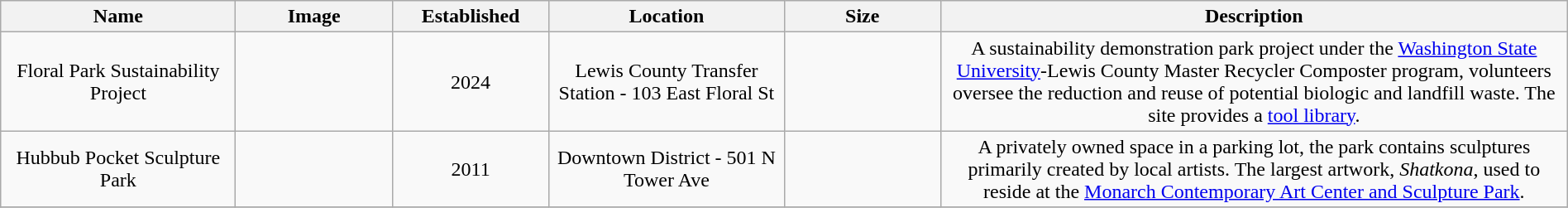<table class="wikitable sortable" style="text-align:center; width:100%">
<tr>
<th width=15%>Name</th>
<th width=10% class = "unsortable">Image</th>
<th>Established</th>
<th width=15%>Location</th>
<th width=10%>Size</th>
<th width=40% class = "unsortable">Description</th>
</tr>
<tr>
<td>Floral Park Sustainability Project</td>
<td></td>
<td>2024</td>
<td>Lewis County Transfer Station - 103 East Floral St</td>
<td></td>
<td>A sustainability demonstration park project under the <a href='#'>Washington State University</a>-Lewis County Master Recycler Composter program, volunteers oversee the reduction and reuse of potential biologic and landfill waste. The site provides a <a href='#'>tool library</a>.</td>
</tr>
<tr>
<td>Hubbub Pocket Sculpture Park</td>
<td></td>
<td>2011</td>
<td>Downtown District - 501 N Tower Ave</td>
<td></td>
<td>A privately owned space in a parking lot, the park contains sculptures primarily created by local artists. The largest artwork, <em>Shatkona</em>, used to reside at the <a href='#'>Monarch Contemporary Art Center and Sculpture Park</a>.</td>
</tr>
<tr>
</tr>
</table>
